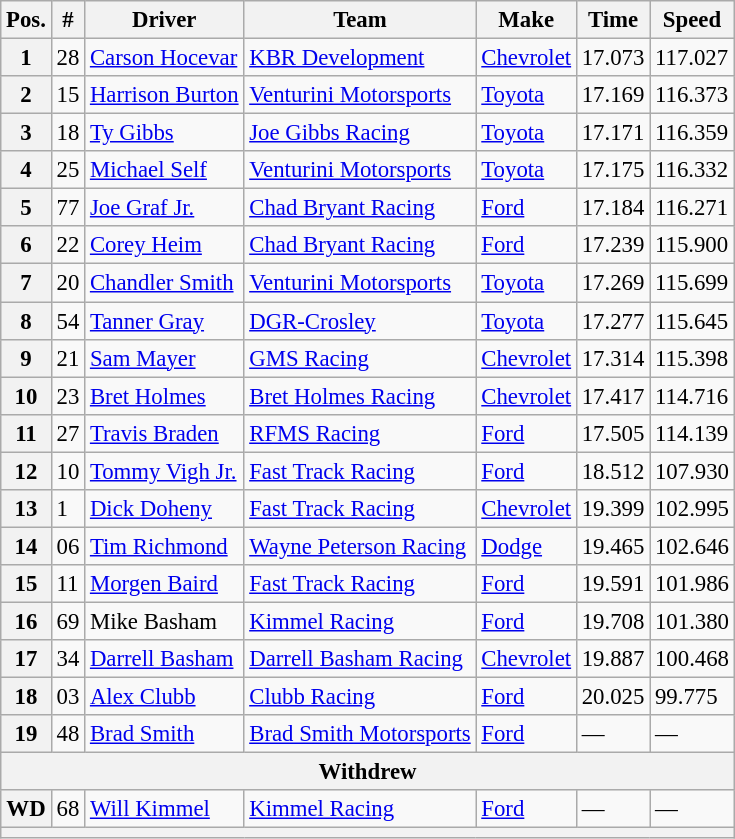<table class="wikitable" style="font-size:95%">
<tr>
<th>Pos.</th>
<th>#</th>
<th>Driver</th>
<th>Team</th>
<th>Make</th>
<th>Time</th>
<th>Speed</th>
</tr>
<tr>
<th>1</th>
<td>28</td>
<td><a href='#'>Carson Hocevar</a></td>
<td><a href='#'>KBR Development</a></td>
<td><a href='#'>Chevrolet</a></td>
<td>17.073</td>
<td>117.027</td>
</tr>
<tr>
<th>2</th>
<td>15</td>
<td><a href='#'>Harrison Burton</a></td>
<td><a href='#'>Venturini Motorsports</a></td>
<td><a href='#'>Toyota</a></td>
<td>17.169</td>
<td>116.373</td>
</tr>
<tr>
<th>3</th>
<td>18</td>
<td><a href='#'>Ty Gibbs</a></td>
<td><a href='#'>Joe Gibbs Racing</a></td>
<td><a href='#'>Toyota</a></td>
<td>17.171</td>
<td>116.359</td>
</tr>
<tr>
<th>4</th>
<td>25</td>
<td><a href='#'>Michael Self</a></td>
<td><a href='#'>Venturini Motorsports</a></td>
<td><a href='#'>Toyota</a></td>
<td>17.175</td>
<td>116.332</td>
</tr>
<tr>
<th>5</th>
<td>77</td>
<td><a href='#'>Joe Graf Jr.</a></td>
<td><a href='#'>Chad Bryant Racing</a></td>
<td><a href='#'>Ford</a></td>
<td>17.184</td>
<td>116.271</td>
</tr>
<tr>
<th>6</th>
<td>22</td>
<td><a href='#'>Corey Heim</a></td>
<td><a href='#'>Chad Bryant Racing</a></td>
<td><a href='#'>Ford</a></td>
<td>17.239</td>
<td>115.900</td>
</tr>
<tr>
<th>7</th>
<td>20</td>
<td><a href='#'>Chandler Smith</a></td>
<td><a href='#'>Venturini Motorsports</a></td>
<td><a href='#'>Toyota</a></td>
<td>17.269</td>
<td>115.699</td>
</tr>
<tr>
<th>8</th>
<td>54</td>
<td><a href='#'>Tanner Gray</a></td>
<td><a href='#'>DGR-Crosley</a></td>
<td><a href='#'>Toyota</a></td>
<td>17.277</td>
<td>115.645</td>
</tr>
<tr>
<th>9</th>
<td>21</td>
<td><a href='#'>Sam Mayer</a></td>
<td><a href='#'>GMS Racing</a></td>
<td><a href='#'>Chevrolet</a></td>
<td>17.314</td>
<td>115.398</td>
</tr>
<tr>
<th>10</th>
<td>23</td>
<td><a href='#'>Bret Holmes</a></td>
<td><a href='#'>Bret Holmes Racing</a></td>
<td><a href='#'>Chevrolet</a></td>
<td>17.417</td>
<td>114.716</td>
</tr>
<tr>
<th>11</th>
<td>27</td>
<td><a href='#'>Travis Braden</a></td>
<td><a href='#'>RFMS Racing</a></td>
<td><a href='#'>Ford</a></td>
<td>17.505</td>
<td>114.139</td>
</tr>
<tr>
<th>12</th>
<td>10</td>
<td><a href='#'>Tommy Vigh Jr.</a></td>
<td><a href='#'>Fast Track Racing</a></td>
<td><a href='#'>Ford</a></td>
<td>18.512</td>
<td>107.930</td>
</tr>
<tr>
<th>13</th>
<td>1</td>
<td><a href='#'>Dick Doheny</a></td>
<td><a href='#'>Fast Track Racing</a></td>
<td><a href='#'>Chevrolet</a></td>
<td>19.399</td>
<td>102.995</td>
</tr>
<tr>
<th>14</th>
<td>06</td>
<td><a href='#'>Tim Richmond</a></td>
<td><a href='#'>Wayne Peterson Racing</a></td>
<td><a href='#'>Dodge</a></td>
<td>19.465</td>
<td>102.646</td>
</tr>
<tr>
<th>15</th>
<td>11</td>
<td><a href='#'>Morgen Baird</a></td>
<td><a href='#'>Fast Track Racing</a></td>
<td><a href='#'>Ford</a></td>
<td>19.591</td>
<td>101.986</td>
</tr>
<tr>
<th>16</th>
<td>69</td>
<td>Mike Basham</td>
<td><a href='#'>Kimmel Racing</a></td>
<td><a href='#'>Ford</a></td>
<td>19.708</td>
<td>101.380</td>
</tr>
<tr>
<th>17</th>
<td>34</td>
<td><a href='#'>Darrell Basham</a></td>
<td><a href='#'>Darrell Basham Racing</a></td>
<td><a href='#'>Chevrolet</a></td>
<td>19.887</td>
<td>100.468</td>
</tr>
<tr>
<th>18</th>
<td>03</td>
<td><a href='#'>Alex Clubb</a></td>
<td><a href='#'>Clubb Racing</a></td>
<td><a href='#'>Ford</a></td>
<td>20.025</td>
<td>99.775</td>
</tr>
<tr>
<th>19</th>
<td>48</td>
<td><a href='#'>Brad Smith</a></td>
<td><a href='#'>Brad Smith Motorsports</a></td>
<td><a href='#'>Ford</a></td>
<td>—</td>
<td>—</td>
</tr>
<tr>
<th colspan="7">Withdrew</th>
</tr>
<tr>
<th>WD</th>
<td>68</td>
<td><a href='#'>Will Kimmel</a></td>
<td><a href='#'>Kimmel Racing</a></td>
<td><a href='#'>Ford</a></td>
<td>—</td>
<td>—</td>
</tr>
<tr>
<th colspan="7"></th>
</tr>
</table>
